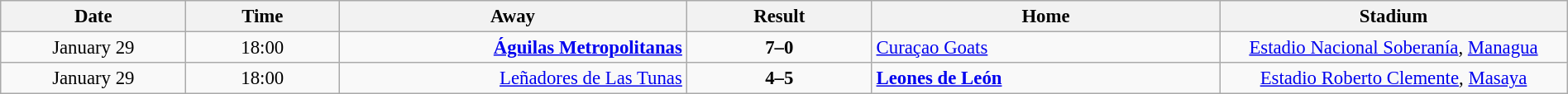<table class="wikitable" style="font-size:95%; text-align: center; width: 100%;">
<tr>
<th width="50">Date</th>
<th width="40">Time</th>
<th width="100">Away</th>
<th width="50">Result</th>
<th width="100">Home</th>
<th width="100">Stadium</th>
</tr>
<tr align=center>
<td>January 29</td>
<td>18:00</td>
<td align=right><strong><a href='#'>Águilas Metropolitanas</a> </strong></td>
<td><strong>7–0</strong></td>
<td align=left> <a href='#'>Curaçao Goats</a></td>
<td><a href='#'>Estadio Nacional Soberanía</a>, <a href='#'>Managua</a></td>
</tr>
<tr align=center>
<td>January 29</td>
<td>18:00</td>
<td align=right><a href='#'>Leñadores de Las Tunas</a> </td>
<td><strong>4–5</strong></td>
<td align=left><strong> <a href='#'>Leones de León</a></strong></td>
<td><a href='#'>Estadio Roberto Clemente</a>, <a href='#'>Masaya</a></td>
</tr>
</table>
